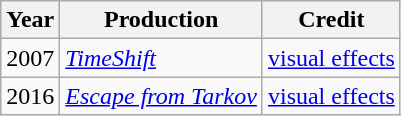<table class="wikitable">
<tr>
<th>Year</th>
<th>Production</th>
<th>Credit</th>
</tr>
<tr>
<td>2007</td>
<td><em><a href='#'>TimeShift</a></em></td>
<td><a href='#'>visual effects</a></td>
</tr>
<tr>
<td>2016</td>
<td><em><a href='#'>Escape from Tarkov</a></em></td>
<td><a href='#'>visual effects</a></td>
</tr>
</table>
